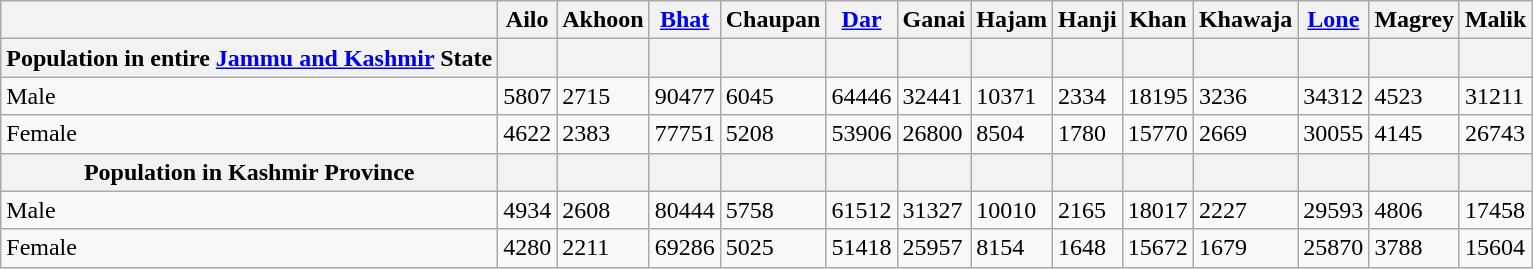<table class="wikitable">
<tr>
<th></th>
<th>Ailo</th>
<th>Akhoon</th>
<th><a href='#'>Bhat</a></th>
<th>Chaupan</th>
<th><a href='#'>Dar</a></th>
<th>Ganai</th>
<th>Hajam</th>
<th>Hanji</th>
<th>Khan</th>
<th>Khawaja</th>
<th><a href='#'>Lone</a></th>
<th>Magrey</th>
<th>Malik</th>
</tr>
<tr>
<th>Population in entire <a href='#'>Jammu and Kashmir</a> State</th>
<th></th>
<th></th>
<th></th>
<th></th>
<th></th>
<th></th>
<th></th>
<th></th>
<th></th>
<th></th>
<th></th>
<th></th>
<th></th>
</tr>
<tr>
<td>Male</td>
<td>5807</td>
<td>2715</td>
<td>90477</td>
<td>6045</td>
<td>64446</td>
<td>32441</td>
<td>10371</td>
<td>2334</td>
<td>18195</td>
<td>3236</td>
<td>34312</td>
<td>4523</td>
<td>31211</td>
</tr>
<tr>
<td>Female</td>
<td>4622</td>
<td>2383</td>
<td>77751</td>
<td>5208</td>
<td>53906</td>
<td>26800</td>
<td>8504</td>
<td>1780</td>
<td>15770</td>
<td>2669</td>
<td>30055</td>
<td>4145</td>
<td>26743</td>
</tr>
<tr>
<th>Population in Kashmir Province</th>
<th></th>
<th></th>
<th></th>
<th></th>
<th></th>
<th></th>
<th></th>
<th></th>
<th></th>
<th></th>
<th></th>
<th></th>
<th></th>
</tr>
<tr>
<td>Male</td>
<td>4934</td>
<td>2608</td>
<td>80444</td>
<td>5758</td>
<td>61512</td>
<td>31327</td>
<td>10010</td>
<td>2165</td>
<td>18017</td>
<td>2227</td>
<td>29593</td>
<td>4806</td>
<td>17458</td>
</tr>
<tr>
<td>Female</td>
<td>4280</td>
<td>2211</td>
<td>69286</td>
<td>5025</td>
<td>51418</td>
<td>25957</td>
<td>8154</td>
<td>1648</td>
<td>15672</td>
<td>1679</td>
<td>25870</td>
<td>3788</td>
<td>15604</td>
</tr>
</table>
